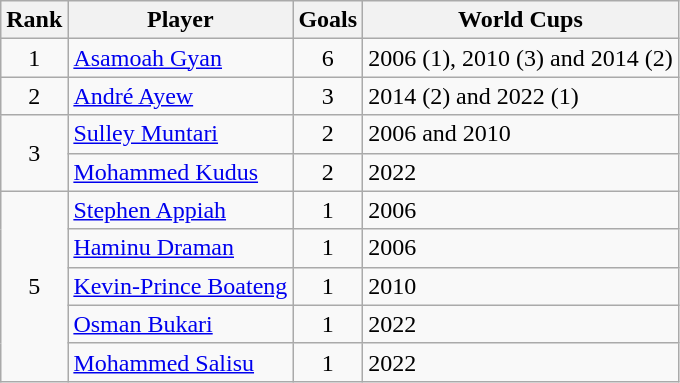<table class="wikitable" style="text-align: left;">
<tr>
<th>Rank</th>
<th>Player</th>
<th>Goals</th>
<th>World Cups</th>
</tr>
<tr>
<td align=center>1</td>
<td><a href='#'>Asamoah Gyan</a></td>
<td align=center>6</td>
<td>2006 (1), 2010 (3) and 2014 (2)</td>
</tr>
<tr>
<td align=center>2</td>
<td><a href='#'>André Ayew</a></td>
<td align=center>3</td>
<td>2014 (2) and 2022 (1)</td>
</tr>
<tr>
<td rowspan=2 align=center>3</td>
<td><a href='#'>Sulley Muntari</a></td>
<td align=center>2</td>
<td>2006 and 2010</td>
</tr>
<tr>
<td><a href='#'>Mohammed Kudus</a></td>
<td align=center>2</td>
<td>2022</td>
</tr>
<tr>
<td rowspan=5 align=center>5</td>
<td><a href='#'>Stephen Appiah</a></td>
<td align=center>1</td>
<td>2006</td>
</tr>
<tr>
<td><a href='#'>Haminu Draman</a></td>
<td align=center>1</td>
<td>2006</td>
</tr>
<tr>
<td><a href='#'>Kevin-Prince Boateng</a></td>
<td align=center>1</td>
<td>2010</td>
</tr>
<tr>
<td><a href='#'>Osman Bukari</a></td>
<td align=center>1</td>
<td>2022</td>
</tr>
<tr>
<td><a href='#'>Mohammed Salisu</a></td>
<td align=center>1</td>
<td>2022</td>
</tr>
</table>
